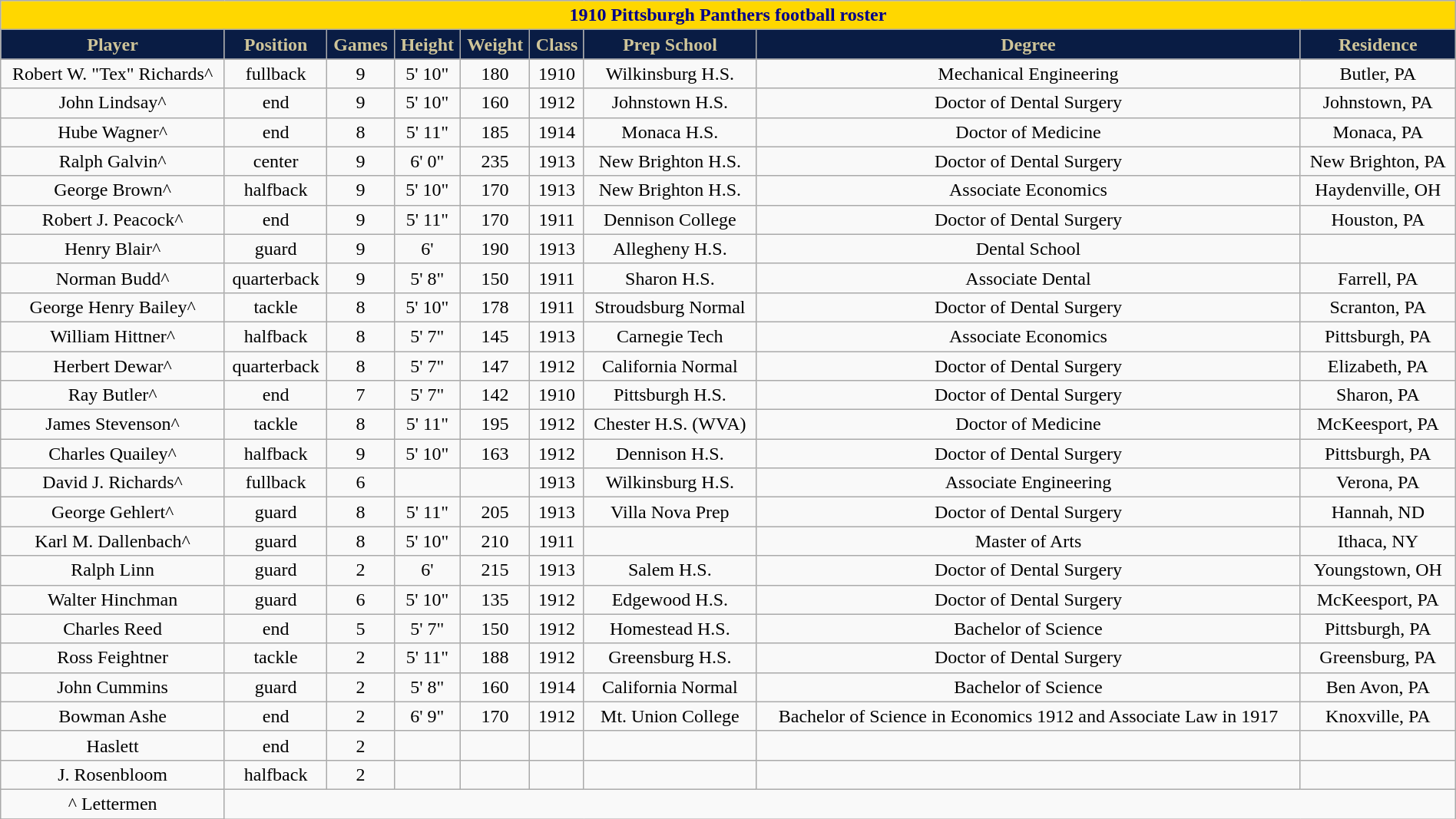<table class="wikitable collapsible collapsed" style="margin: left; text-align:right; width:100%;">
<tr>
<th colspan="10" ; style="background:gold; color:darkblue; text-align: center;"><strong>1910 Pittsburgh Panthers football roster</strong></th>
</tr>
<tr align="center"  style="background:#091C44; color:#CEC499;">
<td><strong>Player</strong></td>
<td><strong>Position</strong></td>
<td><strong>Games</strong></td>
<td><strong>Height</strong></td>
<td><strong>Weight</strong></td>
<td><strong>Class</strong></td>
<td><strong>Prep School</strong></td>
<td><strong>Degree</strong></td>
<td><strong>Residence</strong></td>
</tr>
<tr align="center" bgcolor="">
<td>Robert W. "Tex" Richards^</td>
<td>fullback</td>
<td>9</td>
<td>5' 10"</td>
<td>180</td>
<td>1910</td>
<td>Wilkinsburg H.S.</td>
<td>Mechanical Engineering</td>
<td>Butler, PA</td>
</tr>
<tr align="center" bgcolor="">
<td>John Lindsay^</td>
<td>end</td>
<td>9</td>
<td>5' 10"</td>
<td>160</td>
<td>1912</td>
<td>Johnstown H.S.</td>
<td>Doctor of Dental Surgery</td>
<td>Johnstown, PA</td>
</tr>
<tr align="center" bgcolor="">
<td>Hube Wagner^</td>
<td>end</td>
<td>8</td>
<td>5' 11"</td>
<td>185</td>
<td>1914</td>
<td>Monaca H.S.</td>
<td>Doctor of Medicine</td>
<td>Monaca, PA</td>
</tr>
<tr align="center" bgcolor="">
<td>Ralph Galvin^</td>
<td>center</td>
<td>9</td>
<td>6' 0"</td>
<td>235</td>
<td>1913</td>
<td>New Brighton H.S.</td>
<td>Doctor of Dental Surgery</td>
<td>New Brighton, PA</td>
</tr>
<tr align="center" bgcolor="">
<td>George Brown^</td>
<td>halfback</td>
<td>9</td>
<td>5' 10"</td>
<td>170</td>
<td>1913</td>
<td>New Brighton H.S.</td>
<td>Associate Economics</td>
<td>Haydenville, OH</td>
</tr>
<tr align="center" bgcolor="">
<td>Robert J. Peacock^</td>
<td>end</td>
<td>9</td>
<td>5' 11"</td>
<td>170</td>
<td>1911</td>
<td>Dennison College</td>
<td>Doctor of Dental Surgery</td>
<td>Houston, PA</td>
</tr>
<tr align="center" bgcolor="">
<td>Henry Blair^</td>
<td>guard</td>
<td>9</td>
<td>6'</td>
<td>190</td>
<td>1913</td>
<td>Allegheny H.S.</td>
<td>Dental School</td>
<td></td>
</tr>
<tr align="center" bgcolor="">
<td>Norman Budd^</td>
<td>quarterback</td>
<td>9</td>
<td>5' 8"</td>
<td>150</td>
<td>1911</td>
<td>Sharon H.S.</td>
<td>Associate Dental</td>
<td>Farrell, PA</td>
</tr>
<tr align="center" bgcolor="">
<td>George Henry Bailey^</td>
<td>tackle</td>
<td>8</td>
<td>5' 10"</td>
<td>178</td>
<td>1911</td>
<td>Stroudsburg Normal</td>
<td>Doctor of Dental Surgery</td>
<td>Scranton, PA</td>
</tr>
<tr align="center" bgcolor="">
<td>William Hittner^</td>
<td>halfback</td>
<td>8</td>
<td>5' 7"</td>
<td>145</td>
<td>1913</td>
<td>Carnegie Tech</td>
<td>Associate Economics</td>
<td>Pittsburgh, PA</td>
</tr>
<tr align="center" bgcolor="">
<td>Herbert Dewar^</td>
<td>quarterback</td>
<td>8</td>
<td>5' 7"</td>
<td>147</td>
<td>1912</td>
<td>California Normal</td>
<td>Doctor of Dental Surgery</td>
<td>Elizabeth, PA</td>
</tr>
<tr align="center" bgcolor="">
<td>Ray Butler^</td>
<td>end</td>
<td>7</td>
<td>5' 7"</td>
<td>142</td>
<td>1910</td>
<td>Pittsburgh H.S.</td>
<td>Doctor of Dental Surgery</td>
<td>Sharon, PA</td>
</tr>
<tr align="center" bgcolor="">
<td>James Stevenson^</td>
<td>tackle</td>
<td>8</td>
<td>5' 11"</td>
<td>195</td>
<td>1912</td>
<td>Chester H.S. (WVA)</td>
<td>Doctor of Medicine</td>
<td>McKeesport, PA</td>
</tr>
<tr align="center" bgcolor="">
<td>Charles Quailey^</td>
<td>halfback</td>
<td>9</td>
<td>5' 10"</td>
<td>163</td>
<td>1912</td>
<td>Dennison H.S.</td>
<td>Doctor of Dental Surgery</td>
<td>Pittsburgh, PA</td>
</tr>
<tr align="center" bgcolor="">
<td>David J. Richards^</td>
<td>fullback</td>
<td>6</td>
<td></td>
<td></td>
<td>1913</td>
<td>Wilkinsburg H.S.</td>
<td>Associate Engineering</td>
<td>Verona, PA</td>
</tr>
<tr align="center" bgcolor="">
<td>George Gehlert^</td>
<td>guard</td>
<td>8</td>
<td>5' 11"</td>
<td>205</td>
<td>1913</td>
<td>Villa Nova Prep</td>
<td>Doctor of Dental Surgery</td>
<td>Hannah, ND</td>
</tr>
<tr align="center" bgcolor="">
<td>Karl M. Dallenbach^</td>
<td>guard</td>
<td>8</td>
<td>5' 10"</td>
<td>210</td>
<td>1911</td>
<td></td>
<td>Master of Arts</td>
<td>Ithaca, NY</td>
</tr>
<tr align="center" bgcolor="">
<td>Ralph Linn</td>
<td>guard</td>
<td>2</td>
<td>6'</td>
<td>215</td>
<td>1913</td>
<td>Salem H.S.</td>
<td>Doctor of Dental Surgery</td>
<td>Youngstown, OH</td>
</tr>
<tr align="center" bgcolor="">
<td>Walter Hinchman</td>
<td>guard</td>
<td>6</td>
<td>5' 10"</td>
<td>135</td>
<td>1912</td>
<td>Edgewood H.S.</td>
<td>Doctor of Dental Surgery</td>
<td>McKeesport, PA</td>
</tr>
<tr align="center" bgcolor="">
<td>Charles Reed</td>
<td>end</td>
<td>5</td>
<td>5' 7"</td>
<td>150</td>
<td>1912</td>
<td>Homestead H.S.</td>
<td>Bachelor of Science</td>
<td>Pittsburgh, PA</td>
</tr>
<tr align="center" bgcolor="">
<td>Ross Feightner</td>
<td>tackle</td>
<td>2</td>
<td>5' 11"</td>
<td>188</td>
<td>1912</td>
<td>Greensburg H.S.</td>
<td>Doctor of Dental Surgery</td>
<td>Greensburg, PA</td>
</tr>
<tr align="center" bgcolor="">
<td>John Cummins</td>
<td>guard</td>
<td>2</td>
<td>5' 8"</td>
<td>160</td>
<td>1914</td>
<td>California Normal</td>
<td>Bachelor of Science</td>
<td>Ben Avon, PA</td>
</tr>
<tr align="center" bgcolor="">
<td>Bowman Ashe</td>
<td>end</td>
<td>2</td>
<td>6' 9"</td>
<td>170</td>
<td>1912</td>
<td>Mt. Union College</td>
<td>Bachelor of Science in Economics 1912 and Associate Law in 1917</td>
<td>Knoxville, PA</td>
</tr>
<tr align="center" bgcolor="">
<td>Haslett</td>
<td>end</td>
<td>2</td>
<td></td>
<td></td>
<td></td>
<td></td>
<td></td>
<td></td>
</tr>
<tr align="center" bgcolor="">
<td>J. Rosenbloom</td>
<td>halfback</td>
<td>2</td>
<td></td>
<td></td>
<td></td>
<td></td>
<td></td>
<td></td>
</tr>
<tr align="center" bgcolor="">
<td>^ Lettermen</td>
</tr>
<tr align="center" bgcolor="">
</tr>
</table>
